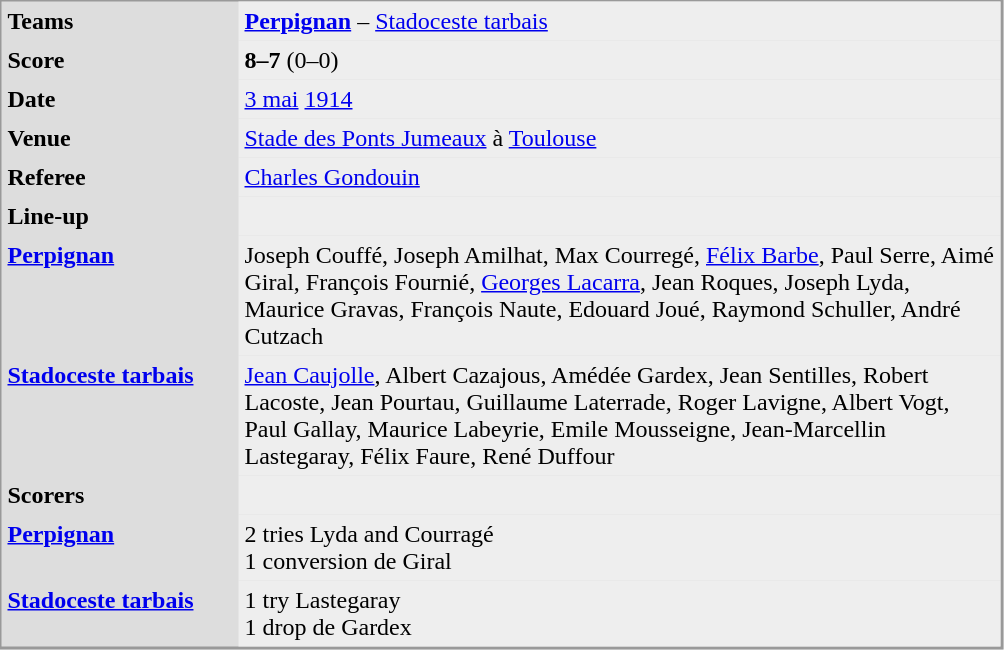<table align="left" cellpadding="4" cellspacing="0"  style="margin: 0 0 0 0; border: 1px solid #999; border-right-width: 2px; border-bottom-width: 2px; background-color: #DDDDDD">
<tr>
<td width="150" valign="top"><strong>Teams</strong></td>
<td width="500" bgcolor=#EEEEEE><strong><a href='#'>Perpignan</a></strong> – <a href='#'>Stadoceste tarbais</a></td>
</tr>
<tr>
<td valign="top"><strong>Score</strong></td>
<td bgcolor=#EEEEEE><strong>8–7</strong> (0–0)</td>
</tr>
<tr>
<td valign="top"><strong>Date</strong></td>
<td bgcolor=#EEEEEE><a href='#'>3 mai</a> <a href='#'>1914</a></td>
</tr>
<tr>
<td valign="top"><strong>Venue</strong></td>
<td bgcolor=#EEEEEE><a href='#'>Stade des Ponts Jumeaux</a> à <a href='#'>Toulouse</a></td>
</tr>
<tr>
<td valign="top"><strong>Referee</strong></td>
<td bgcolor=#EEEEEE><a href='#'>Charles Gondouin</a></td>
</tr>
<tr>
<td valign="top"><strong>Line-up</strong></td>
<td bgcolor=#EEEEEE></td>
</tr>
<tr>
<td valign="top"><strong><a href='#'>Perpignan</a> </strong></td>
<td bgcolor=#EEEEEE>Joseph Couffé, Joseph Amilhat, Max Courregé, <a href='#'>Félix Barbe</a>, Paul Serre, Aimé Giral, François Fournié, <a href='#'>Georges Lacarra</a>, Jean Roques, Joseph Lyda, Maurice Gravas, François Naute, Edouard Joué, Raymond Schuller, André Cutzach</td>
</tr>
<tr>
<td valign="top"><strong><a href='#'>Stadoceste tarbais</a></strong></td>
<td bgcolor=#EEEEEE><a href='#'>Jean Caujolle</a>, Albert Cazajous, Amédée Gardex, Jean Sentilles, Robert Lacoste, Jean Pourtau, Guillaume Laterrade, Roger Lavigne, Albert Vogt, Paul Gallay, Maurice Labeyrie, Emile Mousseigne, Jean-Marcellin Lastegaray, Félix Faure, René Duffour</td>
</tr>
<tr>
<td valign="top"><strong>Scorers</strong></td>
<td bgcolor=#EEEEEE></td>
</tr>
<tr>
<td valign="top"><strong><a href='#'>Perpignan</a> </strong></td>
<td bgcolor=#EEEEEE>2 tries Lyda and Courragé<br>1 conversion de Giral</td>
</tr>
<tr>
<td valign="top"><strong><a href='#'>Stadoceste tarbais</a></strong></td>
<td bgcolor=#EEEEEE>1 try Lastegaray<br>1 drop de Gardex</td>
</tr>
</table>
